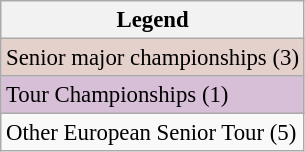<table class="wikitable" style="font-size:95%;">
<tr>
<th>Legend</th>
</tr>
<tr style="background:#e5d1cb;">
<td>Senior major championships (3)</td>
</tr>
<tr style="background:thistle;">
<td>Tour Championships (1)</td>
</tr>
<tr>
<td>Other European Senior Tour (5)</td>
</tr>
</table>
